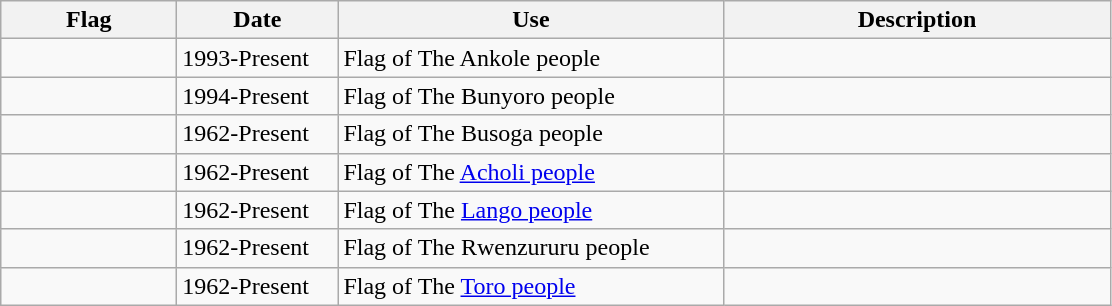<table class="wikitable">
<tr>
<th style="width:110px;">Flag</th>
<th style="width:100px;">Date</th>
<th style="width:250px;">Use</th>
<th style="width:250px;">Description</th>
</tr>
<tr>
<td></td>
<td>1993-Present</td>
<td>Flag of The Ankole people</td>
<td></td>
</tr>
<tr>
<td></td>
<td>1994-Present</td>
<td>Flag of The Bunyoro people</td>
<td></td>
</tr>
<tr>
<td></td>
<td>1962-Present</td>
<td>Flag of The Busoga people</td>
<td></td>
</tr>
<tr>
<td></td>
<td>1962-Present</td>
<td>Flag of The <a href='#'>Acholi people</a></td>
<td></td>
</tr>
<tr>
<td></td>
<td>1962-Present</td>
<td>Flag of The <a href='#'>Lango people</a></td>
<td></td>
</tr>
<tr>
<td></td>
<td>1962-Present</td>
<td>Flag of The Rwenzururu people</td>
<td></td>
</tr>
<tr>
<td></td>
<td>1962-Present</td>
<td>Flag of The <a href='#'>Toro people</a></td>
<td></td>
</tr>
</table>
